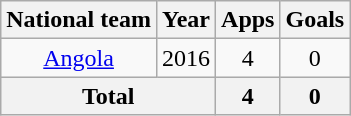<table class="wikitable" style="text-align:center">
<tr>
<th>National team</th>
<th>Year</th>
<th>Apps</th>
<th>Goals</th>
</tr>
<tr>
<td><a href='#'>Angola</a></td>
<td>2016</td>
<td>4</td>
<td>0</td>
</tr>
<tr>
<th colspan=2>Total</th>
<th>4</th>
<th>0</th>
</tr>
</table>
